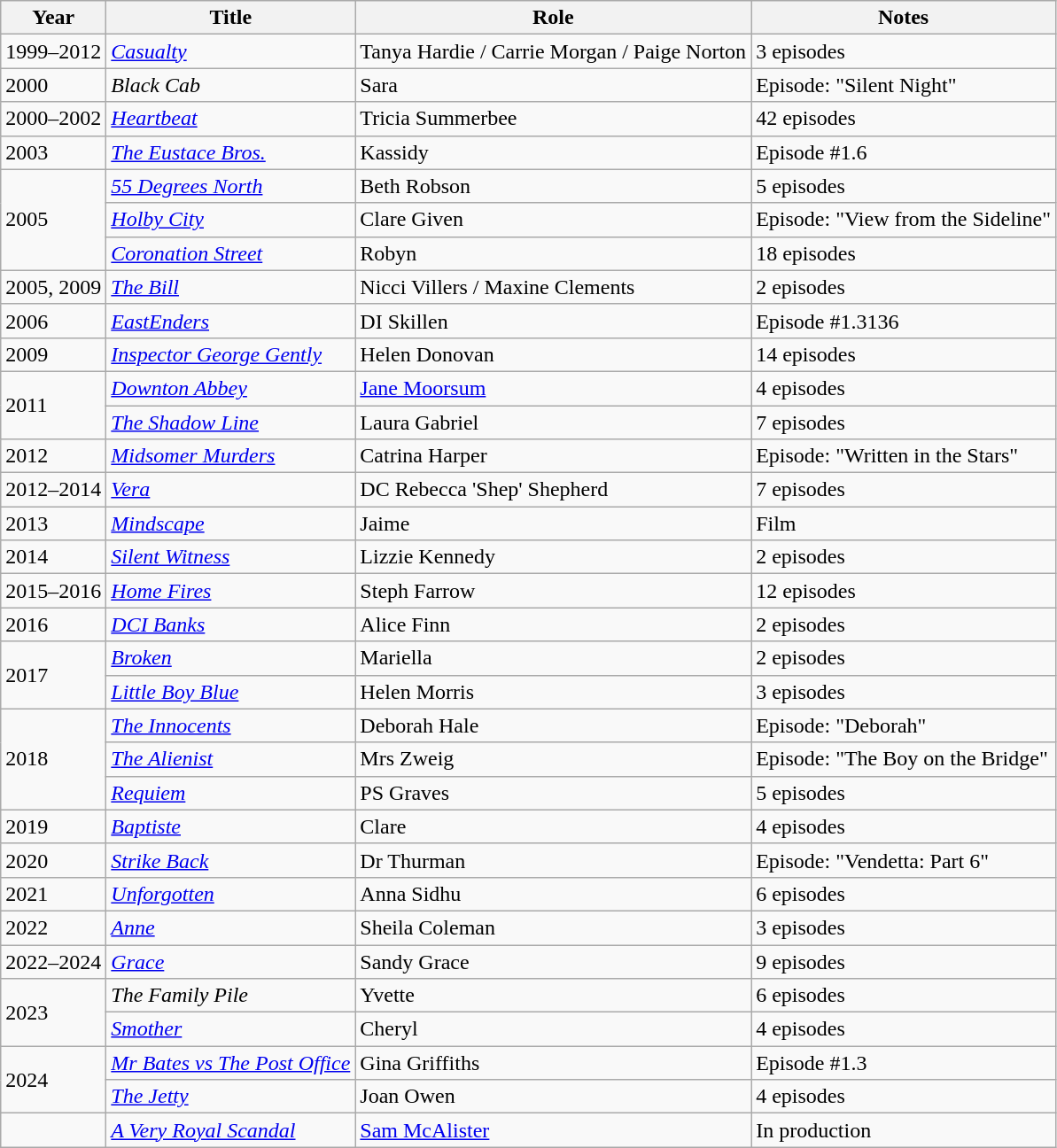<table class="wikitable sortable">
<tr>
<th>Year</th>
<th>Title</th>
<th>Role</th>
<th>Notes</th>
</tr>
<tr>
<td>1999–2012</td>
<td><em><a href='#'>Casualty</a></em></td>
<td>Tanya Hardie / Carrie Morgan / Paige Norton</td>
<td>3 episodes</td>
</tr>
<tr>
<td>2000</td>
<td><em>Black Cab</em></td>
<td>Sara</td>
<td>Episode: "Silent Night"</td>
</tr>
<tr>
<td>2000–2002</td>
<td><em><a href='#'>Heartbeat</a></em></td>
<td>Tricia Summerbee</td>
<td>42 episodes</td>
</tr>
<tr>
<td>2003</td>
<td><em><a href='#'>The Eustace Bros.</a></em></td>
<td>Kassidy</td>
<td>Episode #1.6</td>
</tr>
<tr>
<td rowspan="3">2005</td>
<td><em><a href='#'>55 Degrees North</a></em></td>
<td>Beth Robson</td>
<td>5 episodes</td>
</tr>
<tr>
<td><em><a href='#'>Holby City</a></em></td>
<td>Clare Given</td>
<td>Episode: "View from the Sideline"</td>
</tr>
<tr>
<td><em><a href='#'>Coronation Street</a></em></td>
<td>Robyn</td>
<td>18 episodes</td>
</tr>
<tr>
<td>2005, 2009</td>
<td><em><a href='#'>The Bill</a></em></td>
<td>Nicci Villers / Maxine Clements</td>
<td>2 episodes</td>
</tr>
<tr>
<td>2006</td>
<td><em><a href='#'>EastEnders</a></em></td>
<td>DI Skillen</td>
<td>Episode #1.3136</td>
</tr>
<tr>
<td>2009</td>
<td><em><a href='#'>Inspector George Gently</a></em></td>
<td>Helen Donovan</td>
<td>14 episodes</td>
</tr>
<tr>
<td rowspan="2">2011</td>
<td><em><a href='#'>Downton Abbey</a></em></td>
<td><a href='#'>Jane Moorsum</a></td>
<td>4 episodes</td>
</tr>
<tr>
<td><em><a href='#'>The Shadow Line</a></em></td>
<td>Laura Gabriel</td>
<td>7 episodes</td>
</tr>
<tr>
<td>2012</td>
<td><em><a href='#'>Midsomer Murders</a></em></td>
<td>Catrina Harper</td>
<td>Episode: "Written in the Stars"</td>
</tr>
<tr>
<td>2012–2014</td>
<td><em><a href='#'>Vera</a></em></td>
<td>DC Rebecca 'Shep' Shepherd</td>
<td>7 episodes</td>
</tr>
<tr>
<td>2013</td>
<td><em><a href='#'>Mindscape</a></em></td>
<td>Jaime</td>
<td>Film</td>
</tr>
<tr>
<td>2014</td>
<td><em><a href='#'>Silent Witness</a></em></td>
<td>Lizzie Kennedy</td>
<td>2 episodes</td>
</tr>
<tr>
<td>2015–2016</td>
<td><em><a href='#'>Home Fires</a></em></td>
<td>Steph Farrow</td>
<td>12 episodes</td>
</tr>
<tr>
<td>2016</td>
<td><em><a href='#'>DCI Banks</a></em></td>
<td>Alice Finn</td>
<td>2 episodes</td>
</tr>
<tr>
<td rowspan="2">2017</td>
<td><em><a href='#'>Broken</a></em></td>
<td>Mariella</td>
<td>2 episodes</td>
</tr>
<tr>
<td><em><a href='#'>Little Boy Blue</a></em></td>
<td>Helen Morris</td>
<td>3 episodes</td>
</tr>
<tr>
<td rowspan="3">2018</td>
<td><em><a href='#'>The Innocents</a></em></td>
<td>Deborah Hale</td>
<td>Episode: "Deborah"</td>
</tr>
<tr>
<td><em><a href='#'>The Alienist</a></em></td>
<td>Mrs Zweig</td>
<td>Episode: "The Boy on the Bridge"</td>
</tr>
<tr>
<td><em><a href='#'>Requiem</a></em></td>
<td>PS Graves</td>
<td>5 episodes</td>
</tr>
<tr>
<td>2019</td>
<td><em><a href='#'>Baptiste</a></em></td>
<td>Clare</td>
<td>4 episodes</td>
</tr>
<tr>
<td>2020</td>
<td><em><a href='#'>Strike Back</a></em></td>
<td>Dr Thurman</td>
<td>Episode: "Vendetta: Part 6"</td>
</tr>
<tr>
<td>2021</td>
<td><em><a href='#'>Unforgotten</a></em></td>
<td>Anna Sidhu</td>
<td>6 episodes</td>
</tr>
<tr>
<td>2022</td>
<td><em><a href='#'>Anne</a></em></td>
<td>Sheila Coleman</td>
<td>3 episodes</td>
</tr>
<tr>
<td>2022–2024</td>
<td><em><a href='#'>Grace</a></em></td>
<td>Sandy Grace</td>
<td>9 episodes</td>
</tr>
<tr>
<td rowspan="2">2023</td>
<td><em>The Family Pile</em></td>
<td>Yvette</td>
<td>6 episodes</td>
</tr>
<tr>
<td><em><a href='#'>Smother</a></em></td>
<td>Cheryl</td>
<td>4 episodes</td>
</tr>
<tr>
<td rowspan="2">2024</td>
<td><em><a href='#'>Mr Bates vs The Post Office</a></em></td>
<td>Gina Griffiths</td>
<td>Episode #1.3</td>
</tr>
<tr>
<td><em><a href='#'>The Jetty</a></em></td>
<td>Joan Owen</td>
<td>4 episodes</td>
</tr>
<tr>
<td></td>
<td><em><a href='#'>A Very Royal Scandal</a></em></td>
<td><a href='#'>Sam McAlister</a></td>
<td>In production</td>
</tr>
</table>
